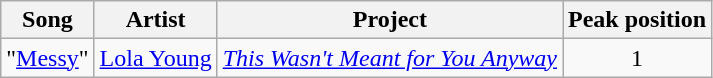<table class="wikitable sortable plainrowheaders" style="text-align:center;">
<tr>
<th scope="col">Song</th>
<th scope="col">Artist</th>
<th scope="col">Project</th>
<th scope="col">Peak position</th>
</tr>
<tr>
<td>"<a href='#'>Messy</a>"</td>
<td><a href='#'>Lola Young</a></td>
<td><em><a href='#'>This Wasn't Meant for You Anyway</a></em></td>
<td>1</td>
</tr>
</table>
